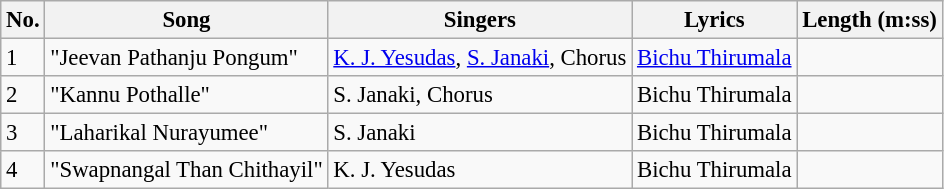<table class="wikitable" style="font-size:95%;">
<tr>
<th>No.</th>
<th>Song</th>
<th>Singers</th>
<th>Lyrics</th>
<th>Length (m:ss)</th>
</tr>
<tr>
<td>1</td>
<td>"Jeevan Pathanju Pongum"</td>
<td><a href='#'>K. J. Yesudas</a>, <a href='#'>S. Janaki</a>, Chorus</td>
<td><a href='#'>Bichu Thirumala</a></td>
<td></td>
</tr>
<tr>
<td>2</td>
<td>"Kannu Pothalle"</td>
<td>S. Janaki, Chorus</td>
<td>Bichu Thirumala</td>
<td></td>
</tr>
<tr>
<td>3</td>
<td>"Laharikal Nurayumee"</td>
<td>S. Janaki</td>
<td>Bichu Thirumala</td>
<td></td>
</tr>
<tr>
<td>4</td>
<td>"Swapnangal Than Chithayil"</td>
<td>K. J. Yesudas</td>
<td>Bichu Thirumala</td>
<td></td>
</tr>
</table>
